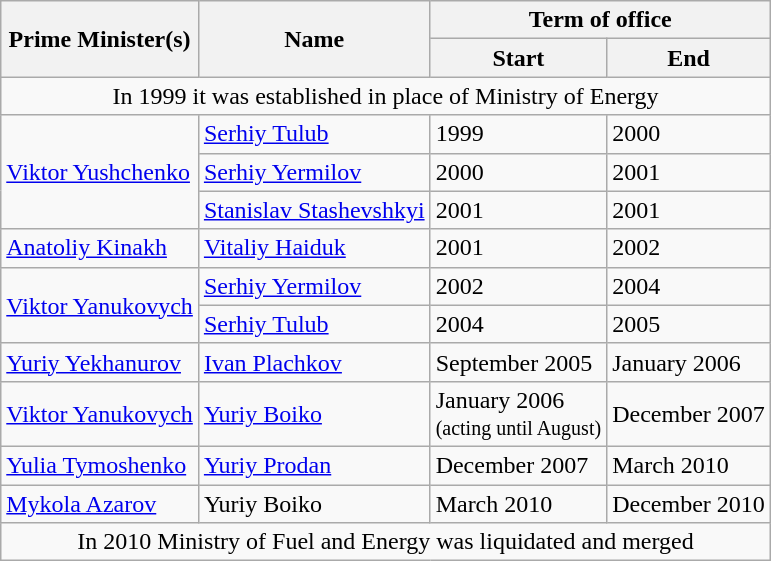<table class="wikitable">
<tr>
<th rowspan="2">Prime Minister(s)</th>
<th rowspan="2">Name</th>
<th colspan="2">Term of office</th>
</tr>
<tr>
<th>Start</th>
<th>End</th>
</tr>
<tr>
<td align=center colspan=4>In 1999 it was established in place of Ministry of Energy</td>
</tr>
<tr>
<td rowspan=3><a href='#'>Viktor Yushchenko</a></td>
<td><a href='#'>Serhiy Tulub</a></td>
<td>1999</td>
<td>2000</td>
</tr>
<tr>
<td><a href='#'>Serhiy Yermilov</a></td>
<td>2000</td>
<td>2001</td>
</tr>
<tr>
<td><a href='#'>Stanislav Stashevshkyi</a></td>
<td>2001</td>
<td>2001</td>
</tr>
<tr>
<td><a href='#'>Anatoliy Kinakh</a></td>
<td><a href='#'>Vitaliy Haiduk</a></td>
<td>2001</td>
<td>2002</td>
</tr>
<tr>
<td rowspan=2><a href='#'>Viktor Yanukovych</a></td>
<td><a href='#'>Serhiy Yermilov</a></td>
<td>2002</td>
<td>2004</td>
</tr>
<tr>
<td><a href='#'>Serhiy Tulub</a></td>
<td>2004</td>
<td>2005</td>
</tr>
<tr>
<td><a href='#'>Yuriy Yekhanurov</a></td>
<td><a href='#'>Ivan Plachkov</a></td>
<td>September 2005</td>
<td>January 2006</td>
</tr>
<tr>
<td><a href='#'>Viktor Yanukovych</a></td>
<td><a href='#'>Yuriy Boiko</a></td>
<td>January 2006<br><small>(acting until August)</small></td>
<td>December 2007</td>
</tr>
<tr>
<td><a href='#'>Yulia Tymoshenko</a></td>
<td><a href='#'>Yuriy Prodan</a></td>
<td>December 2007</td>
<td>March 2010</td>
</tr>
<tr>
<td><a href='#'>Mykola Azarov</a></td>
<td>Yuriy Boiko</td>
<td>March 2010</td>
<td>December 2010</td>
</tr>
<tr>
<td align=center colspan=4>In 2010 Ministry of Fuel and Energy was liquidated and merged</td>
</tr>
</table>
